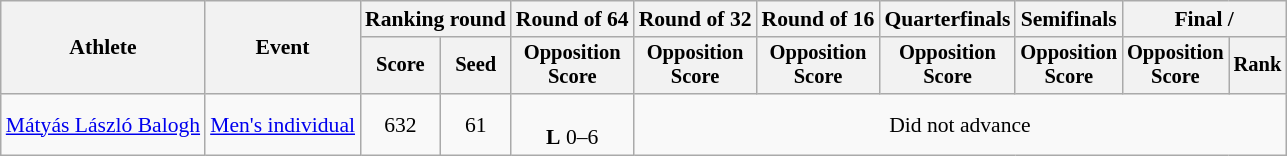<table class="wikitable" style="font-size:90%">
<tr>
<th rowspan=2>Athlete</th>
<th rowspan=2>Event</th>
<th colspan="2">Ranking round</th>
<th>Round of 64</th>
<th>Round of 32</th>
<th>Round of 16</th>
<th>Quarterfinals</th>
<th>Semifinals</th>
<th colspan="2">Final / </th>
</tr>
<tr style="font-size:95%">
<th>Score</th>
<th>Seed</th>
<th>Opposition<br>Score</th>
<th>Opposition<br>Score</th>
<th>Opposition<br>Score</th>
<th>Opposition<br>Score</th>
<th>Opposition<br>Score</th>
<th>Opposition<br>Score</th>
<th>Rank</th>
</tr>
<tr align=center>
<td align=left><a href='#'>Mátyás László Balogh</a></td>
<td align=left><a href='#'>Men's individual</a></td>
<td>632</td>
<td>61</td>
<td><br><strong>L</strong> 0–6</td>
<td colspan=6>Did not advance</td>
</tr>
</table>
